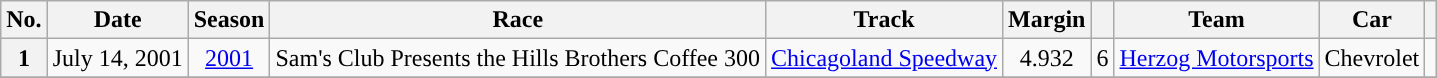<table class="wikitable sortable">
<tr>
<th scope="col">No.</th>
<th scope="col">Date</th>
<th scope="col">Season</th>
<th scope="col">Race</th>
<th scope="col">Track</th>
<th scope="col">Margin</th>
<th scope="col" data-sort-type="number"></th>
<th scope="col">Team</th>
<th scope="col">Car</th>
<th scope="col" class="unsortable"></th>
</tr>
<tr>
<th scope="row">1</th>
<td>July 14, 2001</td>
<td style="text-align:center;"><a href='#'>2001</a></td>
<td>Sam's Club Presents the Hills Brothers Coffee 300</td>
<td><a href='#'>Chicagoland Speedway</a></td>
<td style="text-align:center;">4.932</td>
<td style="text-align:center;">6</td>
<td style="text-align:center;"><a href='#'>Herzog Motorsports</a></td>
<td style="text-align:center;">Chevrolet</td>
<td style="text-align:center;"></td>
</tr>
<tr>
</tr>
</table>
